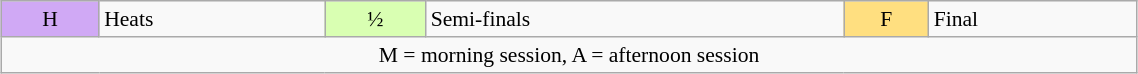<table class="wikitable" style="margin:0.5em auto; font-size:90%;position:relative;" width=60%>
<tr>
<td bgcolor="#D0A9F5" align=center>H</td>
<td>Heats</td>
<td bgcolor="#D9FFB2" align=center>½</td>
<td>Semi-finals</td>
<td bgcolor="#FFDF80" align=center>F</td>
<td>Final</td>
</tr>
<tr>
<td colspan=8 align=center>M = morning session, A = afternoon session</td>
</tr>
</table>
